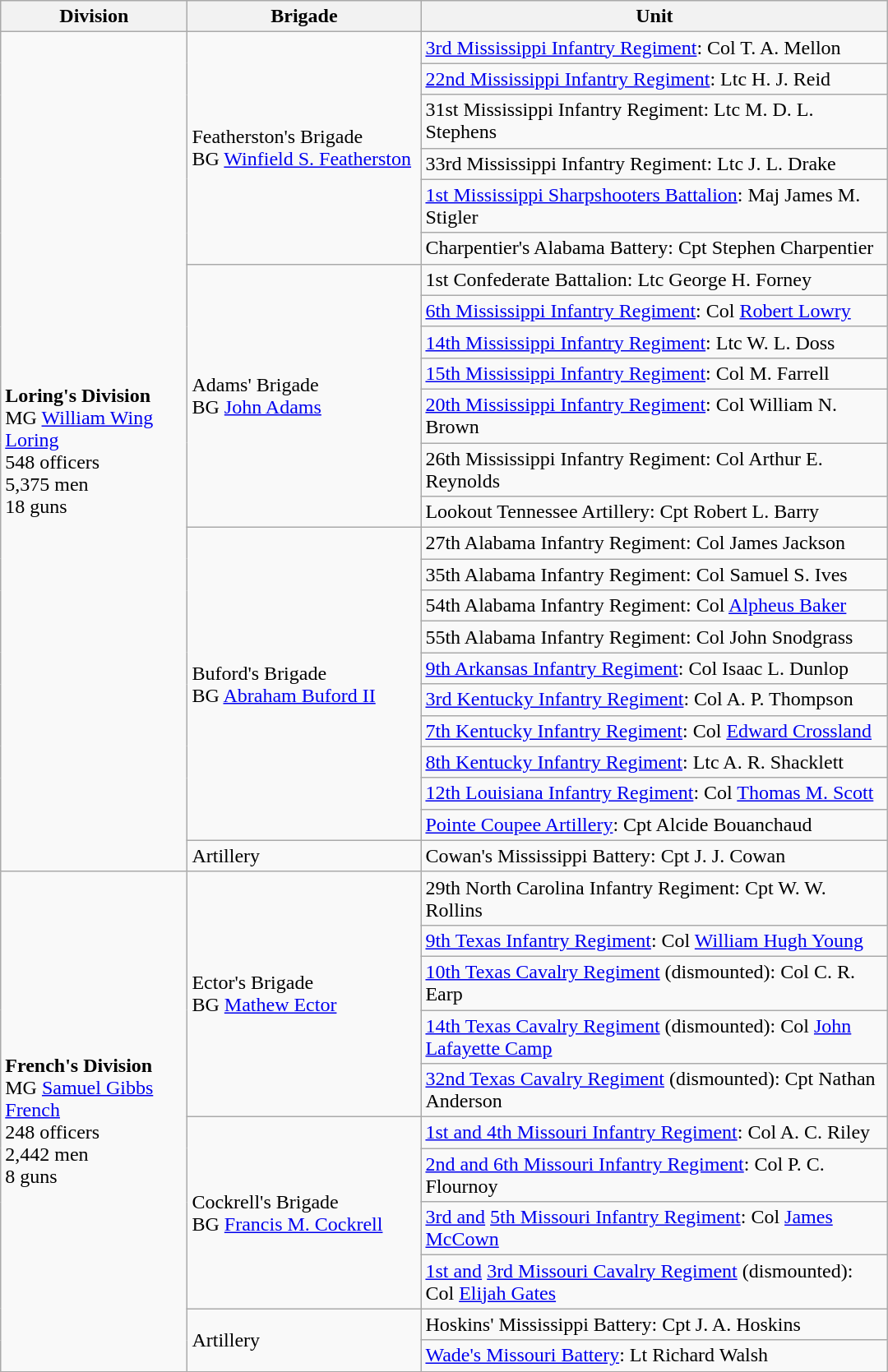<table class="wikitable" style="text-align:left; width:57%;">
<tr>
<th width=12%>Division</th>
<th width=15%>Brigade</th>
<th width=30%>Unit</th>
</tr>
<tr>
<td rowspan=24><strong>Loring's Division</strong><br>MG <a href='#'>William Wing Loring</a><br>548 officers<br>5,375 men<br>18 guns</td>
<td rowspan=6>Featherston's Brigade<br>BG <a href='#'>Winfield S. Featherston</a></td>
<td><a href='#'>3rd Mississippi Infantry Regiment</a>: Col T. A. Mellon</td>
</tr>
<tr>
<td><a href='#'>22nd Mississippi Infantry Regiment</a>: Ltc H. J. Reid</td>
</tr>
<tr>
<td>31st Mississippi Infantry Regiment: Ltc M. D. L. Stephens</td>
</tr>
<tr>
<td>33rd Mississippi Infantry Regiment: Ltc J. L. Drake</td>
</tr>
<tr>
<td><a href='#'>1st Mississippi Sharpshooters Battalion</a>: Maj James M. Stigler</td>
</tr>
<tr>
<td>Charpentier's Alabama Battery: Cpt Stephen Charpentier</td>
</tr>
<tr>
<td rowspan=7>Adams' Brigade<br>BG <a href='#'>John Adams</a></td>
<td>1st Confederate Battalion: Ltc George H. Forney</td>
</tr>
<tr>
<td><a href='#'>6th Mississippi Infantry Regiment</a>: Col <a href='#'>Robert Lowry</a></td>
</tr>
<tr>
<td><a href='#'>14th Mississippi Infantry Regiment</a>: Ltc W. L. Doss</td>
</tr>
<tr>
<td><a href='#'>15th Mississippi Infantry Regiment</a>: Col M. Farrell</td>
</tr>
<tr>
<td><a href='#'>20th Mississippi Infantry Regiment</a>: Col William N. Brown</td>
</tr>
<tr>
<td>26th Mississippi Infantry Regiment: Col Arthur E. Reynolds</td>
</tr>
<tr>
<td>Lookout Tennessee Artillery: Cpt Robert L. Barry</td>
</tr>
<tr>
<td rowspan=10>Buford's Brigade<br>BG <a href='#'>Abraham Buford II</a></td>
<td>27th Alabama Infantry Regiment: Col James Jackson</td>
</tr>
<tr>
<td>35th Alabama Infantry Regiment: Col Samuel S. Ives</td>
</tr>
<tr>
<td>54th Alabama Infantry Regiment: Col <a href='#'>Alpheus Baker</a></td>
</tr>
<tr>
<td>55th Alabama Infantry Regiment: Col John Snodgrass</td>
</tr>
<tr>
<td><a href='#'>9th Arkansas Infantry Regiment</a>: Col Isaac L. Dunlop</td>
</tr>
<tr>
<td><a href='#'>3rd Kentucky Infantry Regiment</a>: Col A. P. Thompson</td>
</tr>
<tr>
<td><a href='#'>7th Kentucky Infantry Regiment</a>: Col <a href='#'>Edward Crossland</a></td>
</tr>
<tr>
<td><a href='#'>8th Kentucky Infantry Regiment</a>: Ltc A. R. Shacklett</td>
</tr>
<tr>
<td><a href='#'>12th Louisiana Infantry Regiment</a>: Col <a href='#'>Thomas M. Scott</a></td>
</tr>
<tr>
<td><a href='#'>Pointe Coupee Artillery</a>: Cpt Alcide Bouanchaud</td>
</tr>
<tr>
<td rowspan=1>Artillery</td>
<td>Cowan's Mississippi Battery: Cpt J. J. Cowan</td>
</tr>
<tr>
<td rowspan=11><strong>French's Division</strong><br>MG <a href='#'>Samuel Gibbs French</a><br>248 officers<br>2,442 men<br>8 guns</td>
<td rowspan=5>Ector's Brigade<br>BG <a href='#'>Mathew Ector</a></td>
<td>29th North Carolina Infantry Regiment: Cpt W. W. Rollins</td>
</tr>
<tr>
<td><a href='#'>9th Texas Infantry Regiment</a>: Col <a href='#'>William Hugh Young</a></td>
</tr>
<tr>
<td><a href='#'>10th Texas Cavalry Regiment</a> (dismounted): Col C. R. Earp</td>
</tr>
<tr>
<td><a href='#'>14th Texas Cavalry Regiment</a> (dismounted): Col <a href='#'>John Lafayette Camp</a></td>
</tr>
<tr>
<td><a href='#'>32nd Texas Cavalry Regiment</a> (dismounted): Cpt Nathan Anderson</td>
</tr>
<tr>
<td rowspan=4>Cockrell's Brigade<br>BG <a href='#'>Francis M. Cockrell</a></td>
<td><a href='#'>1st and 4th Missouri Infantry Regiment</a>: Col A. C. Riley</td>
</tr>
<tr>
<td><a href='#'>2nd and 6th Missouri Infantry Regiment</a>: Col P. C. Flournoy</td>
</tr>
<tr>
<td><a href='#'>3rd and</a> <a href='#'>5th Missouri Infantry Regiment</a>: Col <a href='#'>James McCown</a></td>
</tr>
<tr>
<td><a href='#'>1st and</a> <a href='#'>3rd Missouri Cavalry Regiment</a> (dismounted): Col <a href='#'>Elijah Gates</a></td>
</tr>
<tr>
<td rowspan=2>Artillery</td>
<td>Hoskins' Mississippi Battery: Cpt J. A. Hoskins</td>
</tr>
<tr>
<td><a href='#'>Wade's Missouri Battery</a>: Lt Richard Walsh</td>
</tr>
<tr>
</tr>
</table>
